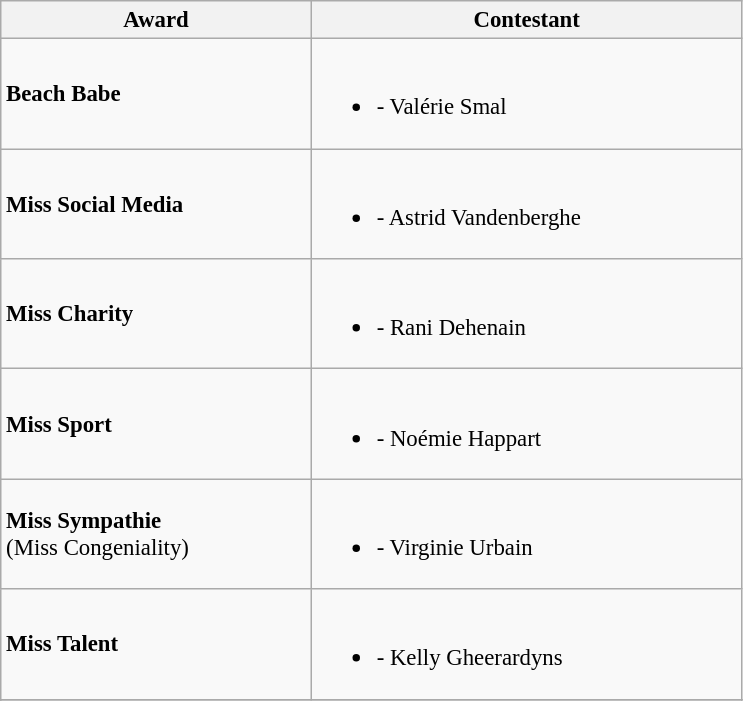<table class="wikitable sortable" style="font-size:95%;">
<tr>
<th width="200">Award</th>
<th width="280">Contestant</th>
</tr>
<tr>
<td><strong>Beach Babe</strong></td>
<td><br><ul><li><strong></strong> - Valérie Smal</li></ul></td>
</tr>
<tr>
<td><strong>Miss Social Media</strong></td>
<td><br><ul><li><strong></strong> - Astrid Vandenberghe</li></ul></td>
</tr>
<tr>
<td><strong>Miss Charity</strong></td>
<td><br><ul><li><strong></strong> - Rani Dehenain</li></ul></td>
</tr>
<tr>
<td><strong>Miss Sport</strong></td>
<td><br><ul><li><strong></strong> - Noémie Happart</li></ul></td>
</tr>
<tr>
<td><strong>Miss Sympathie</strong><br>(Miss Congeniality)</td>
<td><br><ul><li><strong></strong> - Virginie Urbain</li></ul></td>
</tr>
<tr>
<td><strong>Miss Talent</strong></td>
<td><br><ul><li><strong></strong> - Kelly Gheerardyns</li></ul></td>
</tr>
<tr>
</tr>
<tr>
</tr>
</table>
